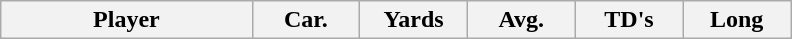<table class="wikitable sortable">
<tr>
<th bgcolor="#DDDDFF" width="21%">Player</th>
<th bgcolor="#DDDDFF" width="9%">Car.</th>
<th bgcolor="#DDDDFF" width="9%">Yards</th>
<th bgcolor="#DDDDFF" width="9%">Avg.</th>
<th bgcolor="#DDDDFF" width="9%">TD's</th>
<th bgcolor="#DDDDFF" width="9%">Long</th>
</tr>
</table>
